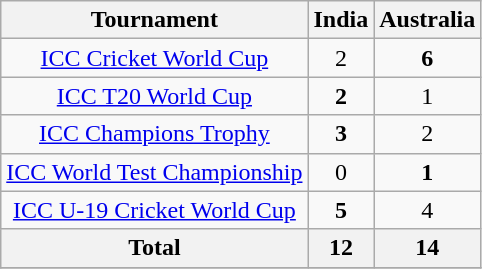<table class="wikitable" " style="text-align:center">
<tr>
<th>Tournament</th>
<th>India</th>
<th>Australia</th>
</tr>
<tr>
<td><a href='#'>ICC Cricket World Cup</a></td>
<td>2</td>
<td><strong>6</strong></td>
</tr>
<tr>
<td><a href='#'>ICC T20 World Cup</a></td>
<td><strong>2</strong></td>
<td>1</td>
</tr>
<tr>
<td><a href='#'>ICC Champions Trophy</a></td>
<td><strong>3</strong></td>
<td>2</td>
</tr>
<tr>
<td><a href='#'>ICC World Test Championship</a></td>
<td>0</td>
<td><strong>1</strong></td>
</tr>
<tr>
<td><a href='#'> ICC U-19 Cricket World Cup</a></td>
<td><strong>5</strong></td>
<td>4</td>
</tr>
<tr>
<th>Total</th>
<th>12</th>
<th>14</th>
</tr>
<tr>
</tr>
</table>
